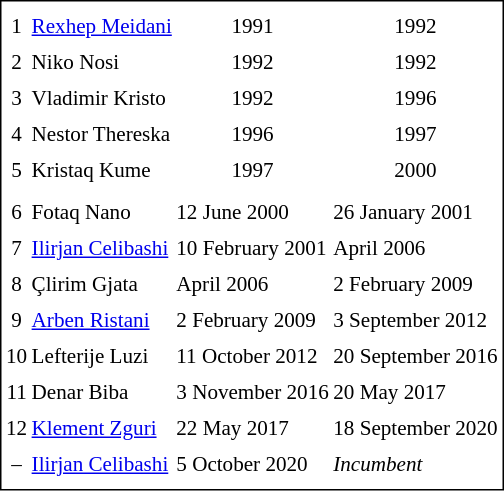<table cellpadding="0" cellspacing="3" style="border:1px solid #000000; font-size:88%; line-height: 1.5em;">
<tr>
<td><strong></strong></td>
<td><strong></strong></td>
<td colspan="2"></td>
</tr>
<tr>
<td align="center">1</td>
<td><a href='#'>Rexhep Meidani</a></td>
<td align="center">1991</td>
<td align="center">1992</td>
</tr>
<tr>
<td align="center">2</td>
<td>Niko Nosi</td>
<td align="center">1992</td>
<td align="center">1992</td>
</tr>
<tr>
<td align="center">3</td>
<td>Vladimir Kristo</td>
<td align="center">1992</td>
<td align="center">1996</td>
</tr>
<tr>
<td align="center">4</td>
<td>Nestor Thereska</td>
<td align="center">1996</td>
<td align="center">1997</td>
</tr>
<tr>
<td align="center">5</td>
<td>Kristaq Kume</td>
<td align="center">1997</td>
<td align="center">2000</td>
</tr>
<tr>
<td colspan="4" align=center></td>
</tr>
<tr>
<td align="center">6</td>
<td>Fotaq Nano</td>
<td>12 June 2000</td>
<td>26 January 2001</td>
</tr>
<tr>
<td align="center">7</td>
<td><a href='#'>Ilirjan Celibashi</a></td>
<td>10 February 2001</td>
<td>April 2006</td>
</tr>
<tr>
<td align="center">8</td>
<td>Çlirim Gjata</td>
<td>April 2006</td>
<td>2 February 2009</td>
</tr>
<tr>
<td align="center">9</td>
<td><a href='#'>Arben Ristani</a></td>
<td>2 February 2009</td>
<td>3 September 2012</td>
</tr>
<tr>
<td align="center">10</td>
<td>Lefterije Luzi</td>
<td>11 October 2012</td>
<td>20 September 2016</td>
</tr>
<tr>
<td align="center">11</td>
<td>Denar Biba</td>
<td>3 November 2016</td>
<td>20 May 2017</td>
</tr>
<tr>
<td align="center">12</td>
<td><a href='#'>Klement Zguri</a></td>
<td>22 May 2017</td>
<td>18 September 2020</td>
</tr>
<tr>
<td align="center">–</td>
<td><a href='#'>Ilirjan Celibashi</a></td>
<td>5 October 2020</td>
<td><em>Incumbent</em></td>
</tr>
<tr>
</tr>
</table>
